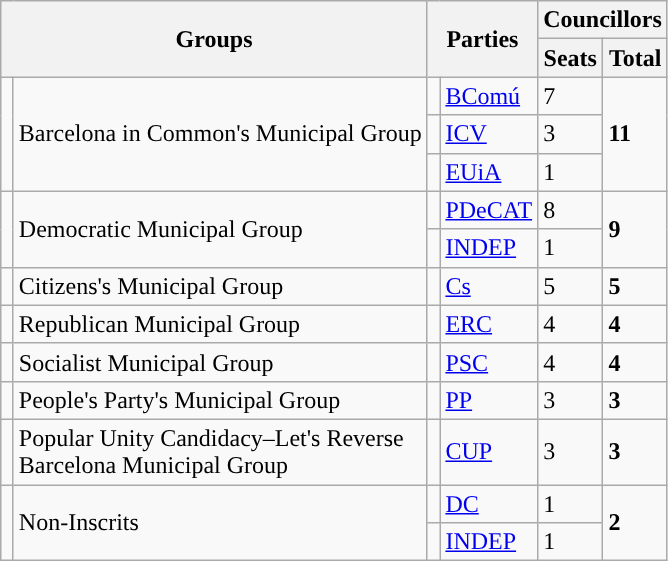<table class="wikitable" style="text-align:left;">
<tr>
<th rowspan="2" colspan="2">Groups</th>
<th rowspan="2" colspan="2">Parties</th>
<th colspan="2">Councillors</th>
</tr>
<tr>
<th>Seats</th>
<th>Total</th>
</tr>
<tr>
<td rowspan="3" width="1"></td>
<td rowspan="3">Barcelona in Common's Municipal Group</td>
<td width="1" style="color:inherit;background:"></td>
<td><a href='#'>BComú</a></td>
<td>7</td>
<td rowspan="3"><strong>11</strong></td>
</tr>
<tr>
<td style="color:inherit;background:"></td>
<td><a href='#'>ICV</a></td>
<td>3</td>
</tr>
<tr>
<td style="color:inherit;background:"></td>
<td><a href='#'>EUiA</a></td>
<td>1</td>
</tr>
<tr>
<td rowspan="2" style="color:inherit;background:"></td>
<td rowspan="2">Democratic Municipal Group</td>
<td style="color:inherit;background:"></td>
<td><a href='#'>PDeCAT</a></td>
<td>8</td>
<td rowspan="2"><strong>9</strong></td>
</tr>
<tr>
<td style="color:inherit;background:"></td>
<td><a href='#'>INDEP</a></td>
<td>1</td>
</tr>
<tr>
<td style="color:inherit;background:"></td>
<td>Citizens's Municipal Group</td>
<td style="color:inherit;background:"></td>
<td><a href='#'>Cs</a></td>
<td>5</td>
<td><strong>5</strong></td>
</tr>
<tr>
<td style="color:inherit;background:"></td>
<td>Republican Municipal Group</td>
<td style="color:inherit;background:"></td>
<td><a href='#'>ERC</a></td>
<td>4</td>
<td><strong>4</strong></td>
</tr>
<tr>
<td style="color:inherit;background:"></td>
<td>Socialist Municipal Group</td>
<td style="color:inherit;background:"></td>
<td><a href='#'>PSC</a></td>
<td>4</td>
<td><strong>4</strong></td>
</tr>
<tr>
<td style="color:inherit;background:"></td>
<td>People's Party's Municipal Group</td>
<td style="color:inherit;background:"></td>
<td><a href='#'>PP</a></td>
<td>3</td>
<td><strong>3</strong></td>
</tr>
<tr>
<td style="color:inherit;background:"></td>
<td>Popular Unity Candidacy–Let's Reverse<br>Barcelona Municipal Group</td>
<td style="color:inherit;background:"></td>
<td><a href='#'>CUP</a></td>
<td>3</td>
<td><strong>3</strong></td>
</tr>
<tr>
<td rowspan="2" style="color:inherit;background:"></td>
<td rowspan="2">Non-Inscrits</td>
<td style="color:inherit;background:"></td>
<td><a href='#'>DC</a></td>
<td>1</td>
<td rowspan="2"><strong>2</strong></td>
</tr>
<tr>
<td style="color:inherit;background:"></td>
<td><a href='#'>INDEP</a></td>
<td>1</td>
</tr>
</table>
